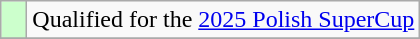<table class="wikitable" style="text-align: left;">
<tr>
<td width=10px bgcolor=#CCFFCC></td>
<td>Qualified for the <a href='#'>2025 Polish SuperCup</a></td>
</tr>
<tr>
</tr>
</table>
